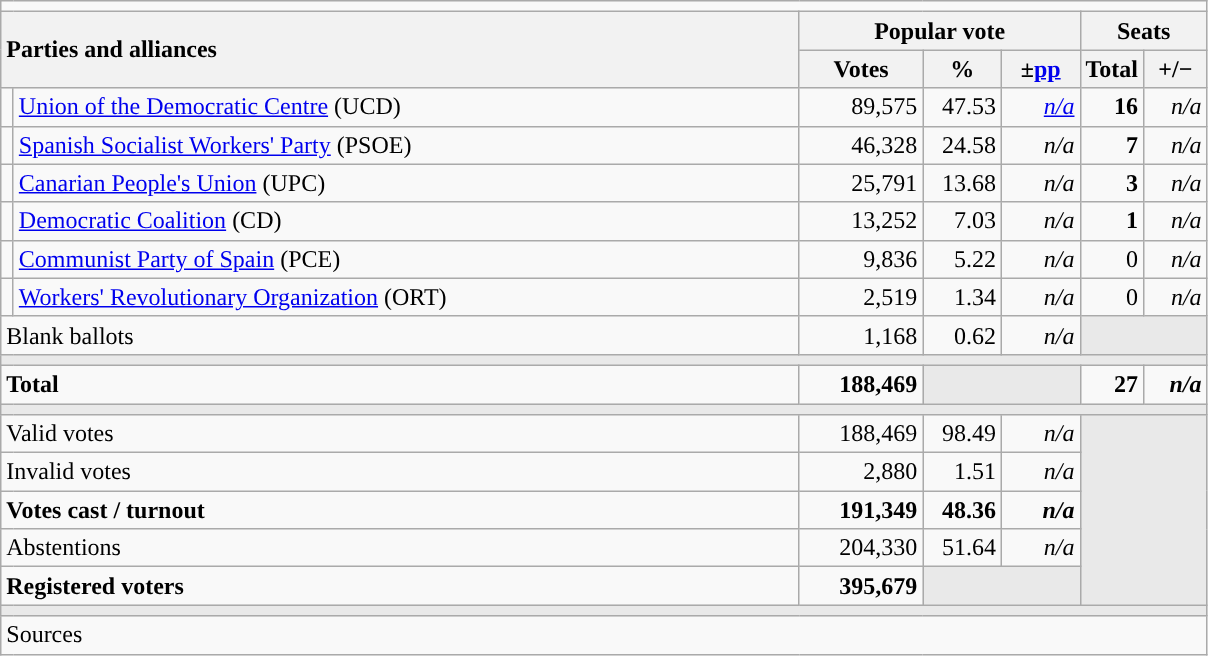<table class="wikitable" style="text-align:right;">
<tr>
<td colspan="7"></td>
</tr>
<tr>
<th style="text-align:left;" rowspan="2" colspan="2" width="525">Parties and alliances</th>
<th colspan="3">Popular vote</th>
<th colspan="2">Seats</th>
</tr>
<tr>
<th width="75">Votes</th>
<th width="45">%</th>
<th width="45">±<a href='#'>pp</a></th>
<th width="35">Total</th>
<th width="35">+/−</th>
</tr>
<tr>
<td width="1" style="color:inherit;background:"></td>
<td align="left"><a href='#'>Union of the Democratic Centre</a> (UCD)</td>
<td>89,575</td>
<td>47.53</td>
<td><em><a href='#'>n/a</a></em></td>
<td><strong>16</strong></td>
<td><em>n/a</em></td>
</tr>
<tr>
<td style="color:inherit;background:"></td>
<td align="left"><a href='#'>Spanish Socialist Workers' Party</a> (PSOE)</td>
<td>46,328</td>
<td>24.58</td>
<td><em>n/a</em></td>
<td><strong>7</strong></td>
<td><em>n/a</em></td>
</tr>
<tr>
<td style="color:inherit;background:"></td>
<td align="left"><a href='#'>Canarian People's Union</a> (UPC)</td>
<td>25,791</td>
<td>13.68</td>
<td><em>n/a</em></td>
<td><strong>3</strong></td>
<td><em>n/a</em></td>
</tr>
<tr>
<td style="color:inherit;background:"></td>
<td align="left"><a href='#'>Democratic Coalition</a> (CD)</td>
<td>13,252</td>
<td>7.03</td>
<td><em>n/a</em></td>
<td><strong>1</strong></td>
<td><em>n/a</em></td>
</tr>
<tr>
<td style="color:inherit;background:"></td>
<td align="left"><a href='#'>Communist Party of Spain</a> (PCE)</td>
<td>9,836</td>
<td>5.22</td>
<td><em>n/a</em></td>
<td>0</td>
<td><em>n/a</em></td>
</tr>
<tr>
<td style="color:inherit;background:"></td>
<td align="left"><a href='#'>Workers' Revolutionary Organization</a> (ORT)</td>
<td>2,519</td>
<td>1.34</td>
<td><em>n/a</em></td>
<td>0</td>
<td><em>n/a</em></td>
</tr>
<tr>
<td align="left" colspan="2">Blank ballots</td>
<td>1,168</td>
<td>0.62</td>
<td><em>n/a</em></td>
<td bgcolor="#E9E9E9" colspan="2"></td>
</tr>
<tr>
<td colspan="7" bgcolor="#E9E9E9"></td>
</tr>
<tr style="font-weight:bold;">
<td align="left" colspan="2">Total</td>
<td>188,469</td>
<td bgcolor="#E9E9E9" colspan="2"></td>
<td>27</td>
<td><em>n/a</em></td>
</tr>
<tr>
<td colspan="7" bgcolor="#E9E9E9"></td>
</tr>
<tr>
<td align="left" colspan="2">Valid votes</td>
<td>188,469</td>
<td>98.49</td>
<td><em>n/a</em></td>
<td bgcolor="#E9E9E9" colspan="2" rowspan="5"></td>
</tr>
<tr>
<td align="left" colspan="2">Invalid votes</td>
<td>2,880</td>
<td>1.51</td>
<td><em>n/a</em></td>
</tr>
<tr style="font-weight:bold;">
<td align="left" colspan="2">Votes cast / turnout</td>
<td>191,349</td>
<td>48.36</td>
<td><em>n/a</em></td>
</tr>
<tr>
<td align="left" colspan="2">Abstentions</td>
<td>204,330</td>
<td>51.64</td>
<td><em>n/a</em></td>
</tr>
<tr style="font-weight:bold;">
<td align="left" colspan="2">Registered voters</td>
<td>395,679</td>
<td bgcolor="#E9E9E9" colspan="2"></td>
</tr>
<tr>
<td colspan="7" bgcolor="#E9E9E9"></td>
</tr>
<tr>
<td align="left" colspan="7">Sources</td>
</tr>
</table>
